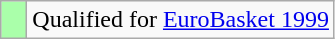<table class="wikitable">
<tr>
<td width=10px bgcolor="#aaffaa"></td>
<td>Qualified for <a href='#'>EuroBasket 1999</a></td>
</tr>
</table>
